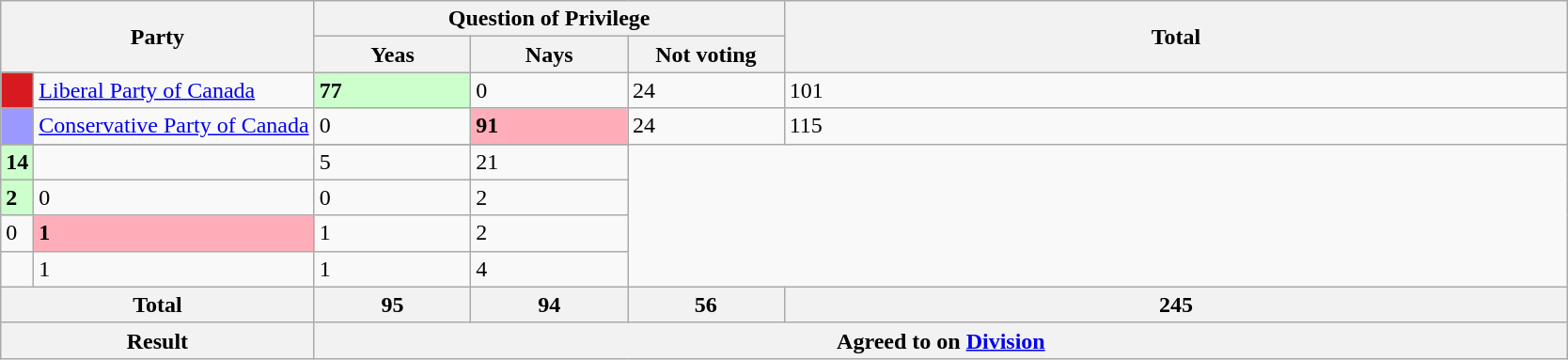<table class="wikitable">
<tr>
<th style="width:20%;" colspan="2" rowspan="2">Party</th>
<th colspan="3">Question of Privilege</th>
<th rowspan="2">Total</th>
</tr>
<tr>
<th style="width:10%;">Yeas</th>
<th style="width:10%;">Nays</th>
<th style="width:10%;">Not voting</th>
</tr>
<tr>
<td style="background: #d71920"></td>
<td><a href='#'>Liberal Party of Canada</a></td>
<td style="background:#cfc;"><strong>77</strong></td>
<td>0</td>
<td>24</td>
<td>101</td>
</tr>
<tr>
<td style="background: #9999ff"}></td>
<td><a href='#'>Conservative Party of Canada</a></td>
<td>0</td>
<td style="background:#ffaeb9;"><strong>91</strong></td>
<td>24</td>
<td>115</td>
</tr>
<tr>
</tr>
<tr>
<td style="background:#cfc;"><strong>14</strong></td>
<td></td>
<td>5</td>
<td>21</td>
</tr>
<tr>
<td style="background:#cfc;"><strong>2</strong></td>
<td>0</td>
<td>0</td>
<td>2</td>
</tr>
<tr>
<td>0</td>
<td style="background:#ffaeb9;"><strong>1</strong></td>
<td>1</td>
<td>2</td>
</tr>
<tr>
<td></td>
<td>1</td>
<td>1</td>
<td>4</td>
</tr>
<tr>
<th colspan="2">Total</th>
<th>95</th>
<th>94</th>
<th>56</th>
<th>245</th>
</tr>
<tr>
<th colspan="2">Result</th>
<th colspan="4">Agreed to on <a href='#'>Division</a></th>
</tr>
</table>
